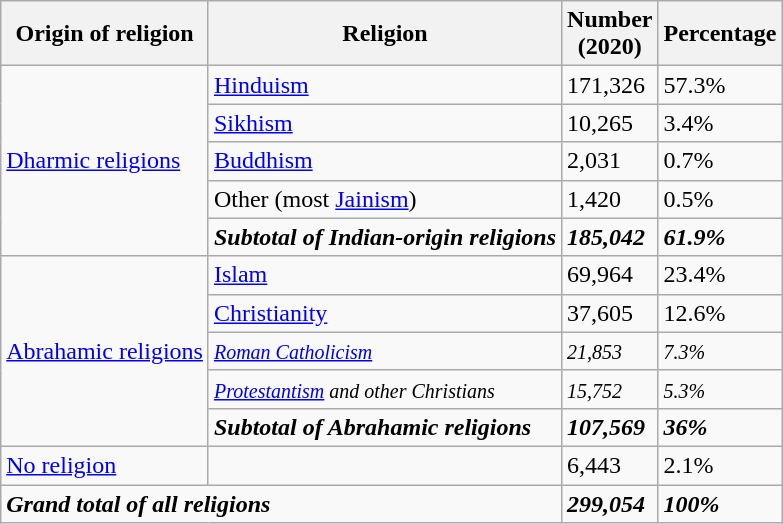<table class="wikitable">
<tr>
<th>Origin of religion</th>
<th>Religion</th>
<th>Number <br> (2020)</th>
<th>Percentage</th>
</tr>
<tr>
<td rowspan=5><a href='#'>Dharmic religions</a></td>
<td><a href='#'>Hinduism</a></td>
<td>171,326</td>
<td>57.3%</td>
</tr>
<tr>
<td><a href='#'>Sikhism</a></td>
<td>10,265</td>
<td>3.4%</td>
</tr>
<tr>
<td><a href='#'>Buddhism</a></td>
<td>2,031</td>
<td>0.7%</td>
</tr>
<tr>
<td>Other (most <a href='#'>Jainism</a>)</td>
<td>1,420</td>
<td>0.5%</td>
</tr>
<tr>
<td><strong><em>Subtotal of Indian-origin religions</em></strong></td>
<td><strong><em>185,042</em></strong></td>
<td><strong><em>61.9%</em></strong></td>
</tr>
<tr>
<td rowspan=5><a href='#'>Abrahamic religions</a></td>
<td><a href='#'>Islam</a></td>
<td>69,964</td>
<td>23.4%</td>
</tr>
<tr>
<td><a href='#'>Christianity</a></td>
<td>37,605</td>
<td>12.6%</td>
</tr>
<tr>
<td><small><em><a href='#'>Roman Catholicism</a></em></small></td>
<td><small><em>21,853</em></small></td>
<td><small><em>7.3%</em></small></td>
</tr>
<tr>
<td><small><em><a href='#'>Protestantism</a> and other Christians</em></small></td>
<td><small><em>15,752</em></small></td>
<td><small><em>5.3%</em></small></td>
</tr>
<tr>
<td><strong><em>Subtotal of Abrahamic religions</em></strong></td>
<td><strong><em>107,569</em></strong></td>
<td><strong><em>36%</em></strong></td>
</tr>
<tr>
<td><a href='#'>No religion</a></td>
<td></td>
<td>6,443</td>
<td>2.1%</td>
</tr>
<tr>
<td colspan=2><strong><em>Grand total of all religions</em></strong></td>
<td><strong><em>299,054</em></strong></td>
<td><strong><em>100%</em></strong></td>
</tr>
</table>
